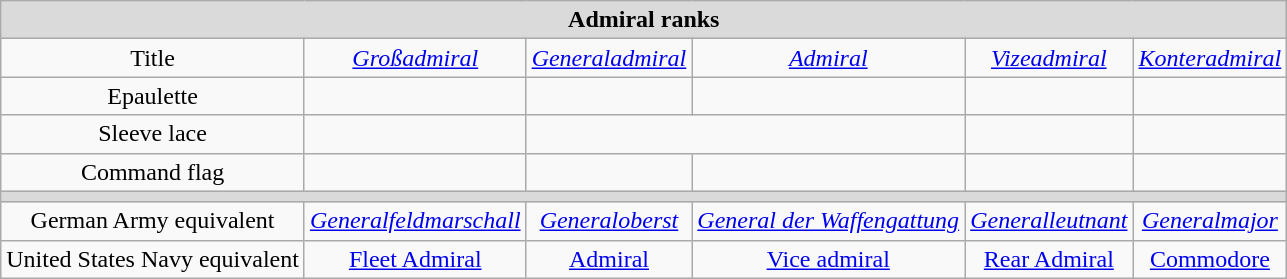<table class="wikitable">
<tr style="text-align:center;">
<th colspan=6 style="background:#dadada">Admiral ranks</th>
</tr>
<tr style="text-align:center;">
<td>Title</td>
<td><em><a href='#'>Großadmiral</a></em></td>
<td><em><a href='#'>Generaladmiral</a></em></td>
<td><em><a href='#'>Admiral</a></em></td>
<td><em><a href='#'>Vizeadmiral</a></em></td>
<td><em><a href='#'>Konteradmiral</a></em></td>
</tr>
<tr style="text-align:center;">
<td>Epaulette</td>
<td></td>
<td></td>
<td></td>
<td></td>
<td></td>
</tr>
<tr style="text-align:center;">
<td>Sleeve lace</td>
<td></td>
<td colspan=2></td>
<td></td>
<td></td>
</tr>
<tr style="text-align:center;">
<td>Command flag</td>
<td></td>
<td></td>
<td></td>
<td></td>
<td></td>
</tr>
<tr>
<th colspan=6 style="background:#dadada"></th>
</tr>
<tr style="text-align:center;">
<td>German Army equivalent</td>
<td><em><a href='#'>Generalfeldmarschall</a></em></td>
<td><em><a href='#'>Generaloberst</a></em></td>
<td><em><a href='#'>General der Waffengattung</a></em></td>
<td><em><a href='#'>Generalleutnant</a></em></td>
<td><em><a href='#'>Generalmajor</a></em></td>
</tr>
<tr style="text-align:center;">
<td>United States Navy equivalent</td>
<td><a href='#'>Fleet Admiral</a></td>
<td><a href='#'>Admiral</a></td>
<td><a href='#'>Vice admiral</a></td>
<td><a href='#'>Rear Admiral</a></td>
<td><a href='#'>Commodore</a></td>
</tr>
</table>
